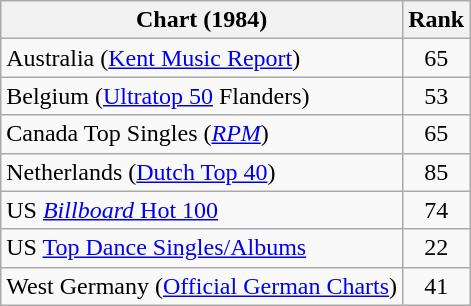<table class="wikitable sortable">
<tr>
<th>Chart (1984)</th>
<th>Rank</th>
</tr>
<tr>
<td>Australia (<a href='#'>Kent Music Report</a>)</td>
<td align="center">65</td>
</tr>
<tr>
<td>Belgium (<a href='#'>Ultratop 50</a> Flanders)</td>
<td align="center">53</td>
</tr>
<tr>
<td>Canada Top Singles (<em><a href='#'>RPM</a></em>)</td>
<td align="center">65</td>
</tr>
<tr>
<td>Netherlands (<a href='#'>Dutch Top 40</a>)</td>
<td align="center">85</td>
</tr>
<tr>
<td>US <a href='#'><em>Billboard</em> Hot 100</a></td>
<td align="center">74</td>
</tr>
<tr>
<td>US <a href='#'>Top Dance Singles/Albums</a></td>
<td align="center">22</td>
</tr>
<tr>
<td>West Germany (<a href='#'>Official German Charts</a>)</td>
<td align="center">41</td>
</tr>
</table>
